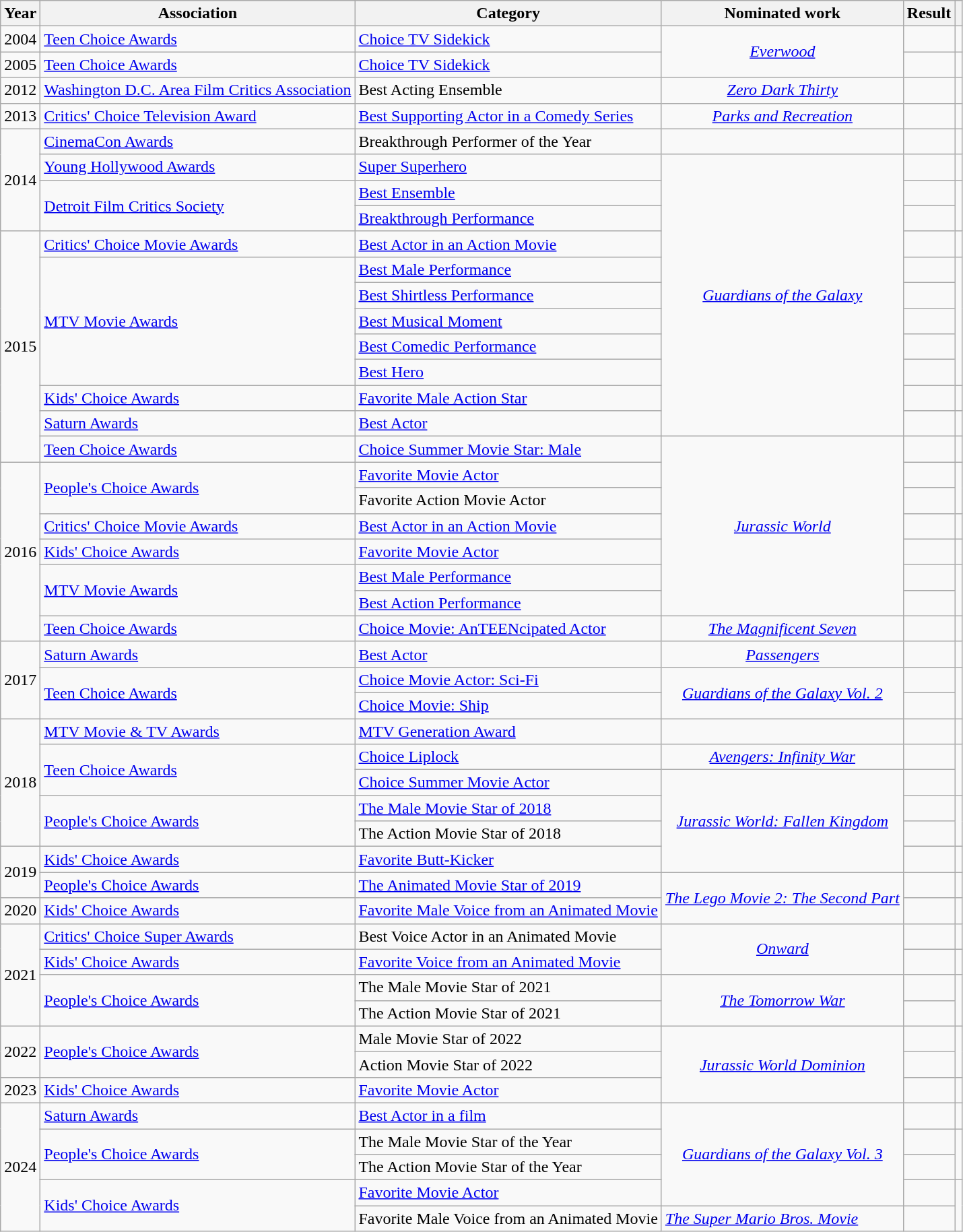<table class="wikitable sortable">
<tr>
<th>Year</th>
<th>Association</th>
<th>Category</th>
<th>Nominated work</th>
<th>Result</th>
<th class="unsortable"></th>
</tr>
<tr>
<td>2004</td>
<td><a href='#'>Teen Choice Awards</a></td>
<td><a href='#'>Choice TV Sidekick</a></td>
<td rowspan="2" style="text-align:center;"><em><a href='#'>Everwood</a></em></td>
<td></td>
<td></td>
</tr>
<tr>
<td>2005</td>
<td><a href='#'>Teen Choice Awards</a></td>
<td><a href='#'>Choice TV Sidekick</a></td>
<td></td>
<td></td>
</tr>
<tr>
<td>2012</td>
<td><a href='#'>Washington D.C. Area Film Critics Association</a></td>
<td>Best Acting Ensemble</td>
<td style="text-align:center;"><em><a href='#'>Zero Dark Thirty</a></em></td>
<td></td>
<td style="text-align:center;"></td>
</tr>
<tr>
<td>2013</td>
<td><a href='#'>Critics' Choice Television Award</a></td>
<td><a href='#'>Best Supporting Actor in a Comedy Series</a></td>
<td style="text-align:center;"><em><a href='#'>Parks and Recreation</a></em></td>
<td></td>
<td style="text-align:center;"></td>
</tr>
<tr>
<td rowspan=4>2014</td>
<td><a href='#'>CinemaCon Awards</a></td>
<td>Breakthrough Performer of the Year</td>
<td></td>
<td></td>
<td style="text-align:center;"></td>
</tr>
<tr>
<td><a href='#'>Young Hollywood Awards</a></td>
<td><a href='#'>Super Superhero</a></td>
<td rowspan="11" style="text-align:center;"><em><a href='#'>Guardians of the Galaxy</a></em></td>
<td></td>
<td style="text-align:center;"></td>
</tr>
<tr>
<td rowspan="2"><a href='#'>Detroit Film Critics Society</a></td>
<td><a href='#'>Best Ensemble</a></td>
<td></td>
<td style="text-align:center;" rowspan="2"></td>
</tr>
<tr>
<td><a href='#'>Breakthrough Performance</a></td>
<td></td>
</tr>
<tr>
<td rowspan=9>2015</td>
<td><a href='#'>Critics' Choice Movie Awards</a></td>
<td><a href='#'>Best Actor in an Action Movie</a></td>
<td></td>
<td style="text-align:center;"></td>
</tr>
<tr>
<td rowspan="5"><a href='#'>MTV Movie Awards</a></td>
<td><a href='#'>Best Male Performance</a></td>
<td></td>
<td style="text-align:center;" rowspan="5"></td>
</tr>
<tr>
<td><a href='#'>Best Shirtless Performance</a></td>
<td></td>
</tr>
<tr>
<td><a href='#'>Best Musical Moment</a></td>
<td></td>
</tr>
<tr>
<td><a href='#'>Best Comedic Performance</a></td>
<td></td>
</tr>
<tr>
<td><a href='#'>Best Hero</a></td>
<td></td>
</tr>
<tr>
<td><a href='#'>Kids' Choice Awards</a></td>
<td><a href='#'>Favorite Male Action Star</a></td>
<td></td>
<td style="text-align:center;"></td>
</tr>
<tr>
<td><a href='#'>Saturn Awards</a></td>
<td><a href='#'>Best Actor</a></td>
<td></td>
<td style="text-align:center;"></td>
</tr>
<tr>
<td><a href='#'>Teen Choice Awards</a></td>
<td><a href='#'>Choice Summer Movie Star: Male</a></td>
<td rowspan="7" style="text-align:center;"><em><a href='#'>Jurassic World</a></em></td>
<td></td>
<td style="text-align:center;"></td>
</tr>
<tr>
<td rowspan="7">2016</td>
<td rowspan="2"><a href='#'>People's Choice Awards</a></td>
<td><a href='#'>Favorite Movie Actor</a></td>
<td></td>
<td style="text-align:center;" rowspan="2"></td>
</tr>
<tr>
<td>Favorite Action Movie Actor</td>
<td></td>
</tr>
<tr>
<td><a href='#'>Critics' Choice Movie Awards</a></td>
<td><a href='#'>Best Actor in an Action Movie</a></td>
<td></td>
<td style="text-align:center;"></td>
</tr>
<tr>
<td><a href='#'>Kids' Choice Awards</a></td>
<td><a href='#'>Favorite Movie Actor</a></td>
<td></td>
<td style="text-align:center;"></td>
</tr>
<tr>
<td rowspan="2"><a href='#'>MTV Movie Awards</a></td>
<td><a href='#'>Best Male Performance</a></td>
<td></td>
<td style="text-align:center;" rowspan="2"></td>
</tr>
<tr>
<td><a href='#'>Best Action Performance</a></td>
<td></td>
</tr>
<tr>
<td><a href='#'>Teen Choice Awards</a></td>
<td><a href='#'>Choice Movie: AnTEENcipated Actor</a></td>
<td style="text-align:center;"><em><a href='#'>The Magnificent Seven</a></em></td>
<td></td>
<td style="text-align:center;"></td>
</tr>
<tr>
<td rowspan="3">2017</td>
<td><a href='#'>Saturn Awards</a></td>
<td><a href='#'>Best Actor</a></td>
<td style="text-align:center;"><em><a href='#'>Passengers</a></em></td>
<td></td>
<td style="text-align:center;"></td>
</tr>
<tr>
<td rowspan="2"><a href='#'>Teen Choice Awards</a></td>
<td><a href='#'>Choice Movie Actor: Sci-Fi</a></td>
<td rowspan="2" style="text-align:center;"><em><a href='#'>Guardians of the Galaxy Vol. 2</a></em></td>
<td></td>
<td style="text-align:center;" rowspan="2"></td>
</tr>
<tr>
<td><a href='#'>Choice Movie: Ship</a> </td>
<td></td>
</tr>
<tr>
<td rowspan="5">2018</td>
<td><a href='#'>MTV Movie & TV Awards</a></td>
<td><a href='#'>MTV Generation Award</a></td>
<td></td>
<td></td>
<td style="text-align:center;"></td>
</tr>
<tr>
<td rowspan=2><a href='#'>Teen Choice Awards</a></td>
<td><a href='#'>Choice Liplock</a> </td>
<td style="text-align:center;"><em><a href='#'>Avengers: Infinity War</a></em></td>
<td></td>
<td style="text-align:center;" rowspan="2"></td>
</tr>
<tr>
<td><a href='#'>Choice Summer Movie Actor</a></td>
<td rowspan="4" style="text-align:center;"><em><a href='#'>Jurassic World: Fallen Kingdom</a></em></td>
<td></td>
</tr>
<tr>
<td rowspan=2><a href='#'>People's Choice Awards</a></td>
<td><a href='#'>The Male Movie Star of 2018</a></td>
<td></td>
<td style="text-align:center;" rowspan="2"></td>
</tr>
<tr>
<td>The Action Movie Star of 2018</td>
<td></td>
</tr>
<tr>
<td rowspan="2">2019</td>
<td><a href='#'>Kids' Choice Awards</a></td>
<td><a href='#'>Favorite Butt-Kicker</a></td>
<td></td>
<td style="text-align:center;"></td>
</tr>
<tr>
<td><a href='#'>People's Choice Awards</a></td>
<td><a href='#'>The Animated Movie Star of 2019</a></td>
<td rowspan="2" style="text-align:center;"><em><a href='#'>The Lego Movie 2: The Second Part</a></em></td>
<td></td>
<td style="text-align:center;"></td>
</tr>
<tr>
<td>2020</td>
<td><a href='#'>Kids' Choice Awards</a></td>
<td><a href='#'>Favorite Male Voice from an Animated Movie</a></td>
<td></td>
<td style="text-align:center;"></td>
</tr>
<tr>
<td rowspan="4">2021</td>
<td><a href='#'>Critics' Choice Super Awards</a></td>
<td>Best Voice Actor in an Animated Movie</td>
<td rowspan="2" style="text-align:center;"><em><a href='#'>Onward</a></em></td>
<td></td>
<td style="text-align:center;"></td>
</tr>
<tr>
<td><a href='#'>Kids' Choice Awards</a></td>
<td><a href='#'>Favorite Voice from an Animated Movie</a></td>
<td></td>
<td style="text-align:center;"></td>
</tr>
<tr>
<td rowspan="2"><a href='#'>People's Choice Awards</a></td>
<td>The Male Movie Star of 2021</td>
<td rowspan="2" style="text-align:center;"><em><a href='#'>The Tomorrow War</a></em></td>
<td></td>
<td rowspan="2" style="text-align:center;"></td>
</tr>
<tr>
<td>The Action Movie Star of 2021</td>
<td></td>
</tr>
<tr>
<td rowspan="2">2022</td>
<td rowspan="2"><a href='#'>People's Choice Awards</a></td>
<td>Male Movie Star of 2022</td>
<td rowspan="3" style="text-align:center;"><em><a href='#'>Jurassic World Dominion</a></em></td>
<td></td>
<td rowspan="2" style="text-align:center;"></td>
</tr>
<tr>
<td>Action Movie Star of 2022</td>
<td></td>
</tr>
<tr>
<td>2023</td>
<td><a href='#'>Kids' Choice Awards</a></td>
<td><a href='#'>Favorite Movie Actor</a></td>
<td></td>
<td style="text-align:center;"></td>
</tr>
<tr>
<td rowspan="5">2024</td>
<td><a href='#'>Saturn Awards</a></td>
<td><a href='#'>Best Actor in a film</a></td>
<td rowspan="4" style="text-align:center;"><em><a href='#'>Guardians of the Galaxy Vol. 3</a></em></td>
<td></td>
<td style="text-align:center;"></td>
</tr>
<tr>
<td rowspan="2"><a href='#'>People's Choice Awards</a></td>
<td>The Male Movie Star of the Year</td>
<td></td>
<td rowspan="2" style="text-align:center;"></td>
</tr>
<tr>
<td>The Action Movie Star of the Year</td>
<td></td>
</tr>
<tr>
<td rowspan="2"><a href='#'>Kids' Choice Awards</a></td>
<td><a href='#'>Favorite Movie Actor</a></td>
<td></td>
<td rowspan="2" style="text-align:center;"></td>
</tr>
<tr>
<td>Favorite Male Voice from an Animated Movie</td>
<td><em><a href='#'>The Super Mario Bros. Movie</a></em></td>
<td></td>
</tr>
</table>
